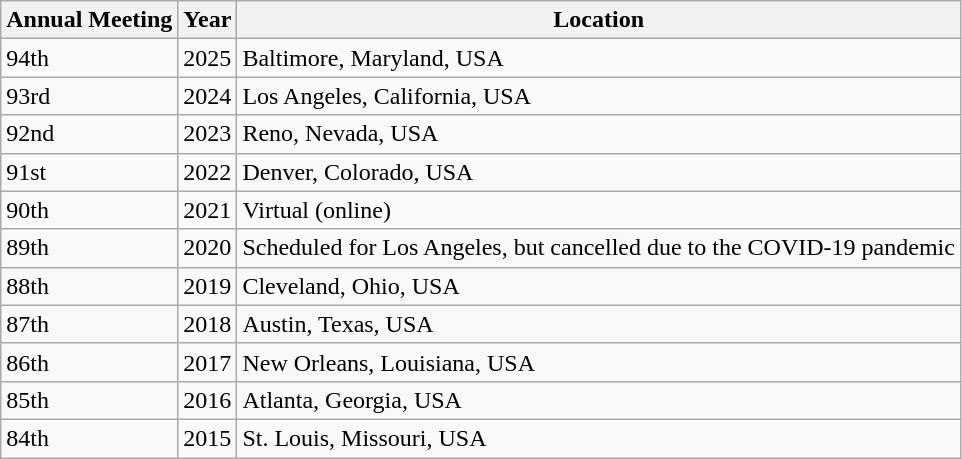<table class="wikitable">
<tr>
<th>Annual Meeting</th>
<th>Year</th>
<th>Location</th>
</tr>
<tr>
<td>94th</td>
<td>2025</td>
<td>Baltimore, Maryland, USA</td>
</tr>
<tr>
<td>93rd</td>
<td>2024</td>
<td>Los Angeles, California, USA</td>
</tr>
<tr>
<td>92nd</td>
<td>2023</td>
<td>Reno, Nevada, USA</td>
</tr>
<tr>
<td>91st</td>
<td>2022</td>
<td>Denver, Colorado, USA</td>
</tr>
<tr>
<td>90th</td>
<td>2021</td>
<td>Virtual (online)</td>
</tr>
<tr>
<td>89th</td>
<td>2020</td>
<td>Scheduled for Los Angeles, but cancelled due to the COVID-19 pandemic</td>
</tr>
<tr>
<td>88th</td>
<td>2019</td>
<td>Cleveland, Ohio, USA</td>
</tr>
<tr>
<td>87th</td>
<td>2018</td>
<td>Austin, Texas, USA</td>
</tr>
<tr>
<td>86th</td>
<td>2017</td>
<td>New Orleans, Louisiana, USA</td>
</tr>
<tr>
<td>85th</td>
<td>2016</td>
<td>Atlanta, Georgia, USA</td>
</tr>
<tr>
<td>84th</td>
<td>2015</td>
<td>St. Louis, Missouri, USA</td>
</tr>
</table>
